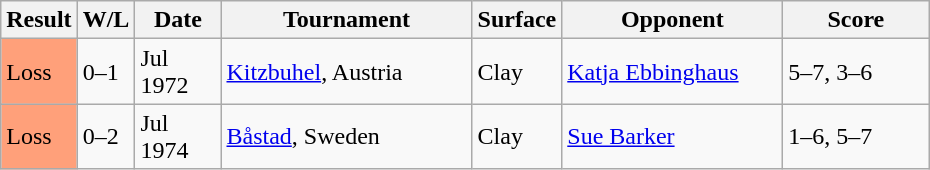<table class="sortable wikitable">
<tr>
<th style="width:40px">Result</th>
<th style="width:30px" class="unsortable">W/L</th>
<th style="width:50px">Date</th>
<th style="width:160px">Tournament</th>
<th style="width:50px">Surface</th>
<th style="width:140px">Opponent</th>
<th style="width:90px" class="unsortable">Score</th>
</tr>
<tr>
<td style="background:#ffa07a;">Loss</td>
<td>0–1</td>
<td>Jul 1972</td>
<td><a href='#'>Kitzbuhel</a>, Austria </td>
<td>Clay</td>
<td> <a href='#'>Katja Ebbinghaus</a></td>
<td>5–7, 3–6</td>
</tr>
<tr>
<td style="background:#ffa07a;">Loss</td>
<td>0–2</td>
<td>Jul 1974</td>
<td><a href='#'>Båstad</a>, Sweden</td>
<td>Clay</td>
<td> <a href='#'>Sue Barker</a></td>
<td>1–6, 5–7</td>
</tr>
</table>
